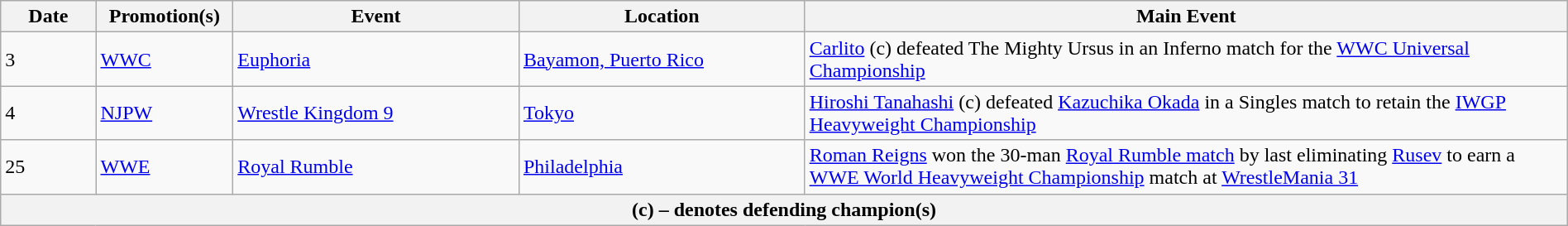<table class="wikitable" style="width:100%;">
<tr>
<th width=5%>Date</th>
<th width=5%>Promotion(s)</th>
<th width=15%>Event</th>
<th width=15%>Location</th>
<th width=40%>Main Event</th>
</tr>
<tr>
<td>3</td>
<td><a href='#'>WWC</a></td>
<td><a href='#'>Euphoria</a></td>
<td><a href='#'>Bayamon, Puerto Rico</a></td>
<td><a href='#'>Carlito</a> (c) defeated The Mighty Ursus in an Inferno match for the <a href='#'>WWC Universal Championship</a></td>
</tr>
<tr>
<td>4</td>
<td><a href='#'>NJPW</a></td>
<td><a href='#'>Wrestle Kingdom 9</a></td>
<td><a href='#'>Tokyo</a></td>
<td><a href='#'>Hiroshi Tanahashi</a> (c) defeated <a href='#'>Kazuchika Okada</a> in a Singles match to retain the <a href='#'>IWGP Heavyweight Championship</a></td>
</tr>
<tr>
<td>25</td>
<td><a href='#'>WWE</a></td>
<td><a href='#'>Royal Rumble</a></td>
<td><a href='#'>Philadelphia</a></td>
<td><a href='#'>Roman Reigns</a> won the 30-man <a href='#'>Royal Rumble match</a> by last eliminating <a href='#'>Rusev</a> to earn a <a href='#'>WWE World Heavyweight Championship</a> match at <a href='#'>WrestleMania 31</a></td>
</tr>
<tr>
<th colspan="6">(c) – denotes defending champion(s)</th>
</tr>
</table>
